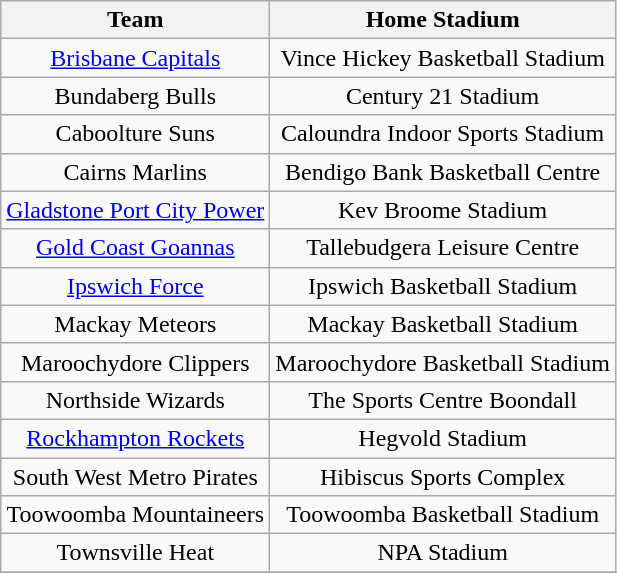<table class="wikitable" border="1" style="text-align:center">
<tr>
<th>Team</th>
<th>Home Stadium</th>
</tr>
<tr>
<td><a href='#'>Brisbane Capitals</a></td>
<td>Vince Hickey Basketball Stadium</td>
</tr>
<tr>
<td>Bundaberg Bulls</td>
<td>Century 21 Stadium</td>
</tr>
<tr>
<td>Caboolture Suns</td>
<td>Caloundra Indoor Sports Stadium</td>
</tr>
<tr>
<td>Cairns Marlins</td>
<td>Bendigo Bank Basketball Centre</td>
</tr>
<tr>
<td><a href='#'>Gladstone Port City Power</a></td>
<td>Kev Broome Stadium</td>
</tr>
<tr>
<td><a href='#'>Gold Coast Goannas</a></td>
<td>Tallebudgera Leisure Centre</td>
</tr>
<tr>
<td><a href='#'>Ipswich Force</a></td>
<td>Ipswich Basketball Stadium</td>
</tr>
<tr>
<td>Mackay Meteors</td>
<td>Mackay Basketball Stadium</td>
</tr>
<tr>
<td>Maroochydore Clippers</td>
<td>Maroochydore Basketball Stadium</td>
</tr>
<tr>
<td>Northside Wizards</td>
<td>The Sports Centre Boondall</td>
</tr>
<tr>
<td><a href='#'>Rockhampton Rockets</a></td>
<td>Hegvold Stadium</td>
</tr>
<tr>
<td>South West Metro Pirates</td>
<td>Hibiscus Sports Complex</td>
</tr>
<tr>
<td>Toowoomba Mountaineers</td>
<td>Toowoomba Basketball Stadium</td>
</tr>
<tr>
<td>Townsville Heat</td>
<td>NPA Stadium</td>
</tr>
<tr>
</tr>
</table>
